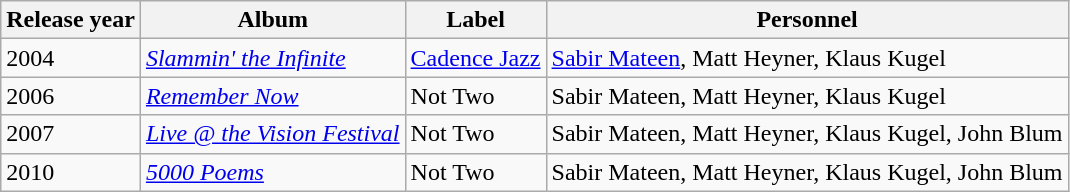<table class="wikitable sortable">
<tr>
<th>Release year</th>
<th>Album</th>
<th>Label</th>
<th>Personnel</th>
</tr>
<tr>
<td>2004</td>
<td><em><a href='#'>Slammin' the Infinite</a></em></td>
<td><a href='#'>Cadence Jazz</a></td>
<td><a href='#'>Sabir Mateen</a>, Matt Heyner, Klaus Kugel</td>
</tr>
<tr>
<td>2006</td>
<td><em><a href='#'>Remember Now</a></em></td>
<td>Not Two</td>
<td>Sabir Mateen, Matt Heyner, Klaus Kugel</td>
</tr>
<tr>
<td>2007</td>
<td><em><a href='#'>Live @ the Vision Festival</a></em></td>
<td>Not Two</td>
<td>Sabir Mateen, Matt Heyner, Klaus Kugel, John Blum</td>
</tr>
<tr>
<td>2010</td>
<td><em><a href='#'>5000 Poems</a></em></td>
<td>Not Two</td>
<td>Sabir Mateen, Matt Heyner, Klaus Kugel, John Blum</td>
</tr>
</table>
